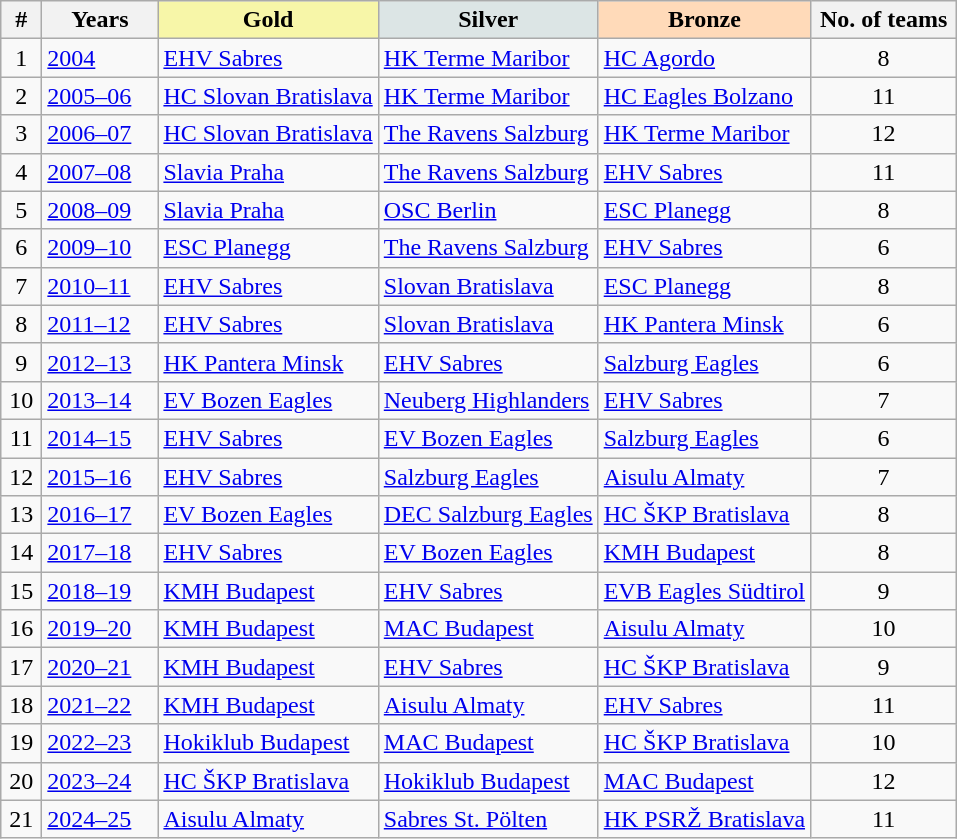<table class="wikitable sortable">
<tr>
<th width="20">#</th>
<th width="70">Years</th>
<th scope="col" style="background-color: #F7F6A8;"> Gold</th>
<th scope="col" style="background-color: #DCE5E5;"> Silver</th>
<th scope="col" style="background-color: #FFDAB9;"> Bronze</th>
<th width="90">No. of teams</th>
</tr>
<tr>
<td align=center>1</td>
<td><a href='#'>2004</a></td>
<td> <a href='#'>EHV Sabres</a></td>
<td> <a href='#'>HK Terme Maribor</a></td>
<td> <a href='#'>HC Agordo</a></td>
<td align="center">8</td>
</tr>
<tr>
<td align=center>2</td>
<td><a href='#'>2005–06</a></td>
<td> <a href='#'>HC Slovan Bratislava</a></td>
<td> <a href='#'>HK Terme Maribor</a></td>
<td> <a href='#'>HC Eagles Bolzano</a></td>
<td align="center">11</td>
</tr>
<tr>
<td align=center>3</td>
<td><a href='#'>2006–07</a></td>
<td> <a href='#'>HC Slovan Bratislava</a></td>
<td> <a href='#'>The Ravens Salzburg</a></td>
<td> <a href='#'>HK Terme Maribor</a></td>
<td align="center">12</td>
</tr>
<tr>
<td align=center>4</td>
<td><a href='#'>2007–08</a></td>
<td> <a href='#'>Slavia Praha</a></td>
<td> <a href='#'>The Ravens Salzburg</a></td>
<td> <a href='#'>EHV Sabres</a></td>
<td align="center">11</td>
</tr>
<tr>
<td align=center>5</td>
<td><a href='#'>2008–09</a></td>
<td> <a href='#'>Slavia Praha</a></td>
<td> <a href='#'>OSC Berlin</a></td>
<td> <a href='#'>ESC Planegg</a></td>
<td align="center">8</td>
</tr>
<tr>
<td align=center>6</td>
<td><a href='#'>2009–10</a></td>
<td> <a href='#'>ESC Planegg</a></td>
<td> <a href='#'>The Ravens Salzburg</a></td>
<td> <a href='#'>EHV Sabres</a></td>
<td align="center">6</td>
</tr>
<tr>
<td align=center>7</td>
<td><a href='#'>2010–11</a></td>
<td> <a href='#'>EHV Sabres</a></td>
<td> <a href='#'>Slovan Bratislava</a></td>
<td> <a href='#'>ESC Planegg</a></td>
<td align="center">8</td>
</tr>
<tr>
<td align=center>8</td>
<td><a href='#'>2011–12</a></td>
<td> <a href='#'>EHV Sabres</a></td>
<td> <a href='#'>Slovan Bratislava</a></td>
<td> <a href='#'>HK Pantera Minsk</a></td>
<td align="center">6</td>
</tr>
<tr>
<td align=center>9</td>
<td><a href='#'>2012–13</a></td>
<td> <a href='#'>HK Pantera Minsk</a></td>
<td> <a href='#'>EHV Sabres</a></td>
<td> <a href='#'>Salzburg Eagles</a></td>
<td align="center">6</td>
</tr>
<tr>
<td align=center>10</td>
<td><a href='#'>2013–14</a></td>
<td> <a href='#'>EV Bozen Eagles</a></td>
<td> <a href='#'>Neuberg Highlanders</a></td>
<td> <a href='#'>EHV Sabres</a></td>
<td align="center">7</td>
</tr>
<tr>
<td align=center>11</td>
<td><a href='#'>2014–15</a></td>
<td> <a href='#'>EHV Sabres</a></td>
<td> <a href='#'>EV Bozen Eagles</a></td>
<td> <a href='#'>Salzburg Eagles</a></td>
<td align="center">6</td>
</tr>
<tr>
<td align=center>12</td>
<td><a href='#'>2015–16</a></td>
<td> <a href='#'>EHV Sabres</a></td>
<td> <a href='#'>Salzburg Eagles</a></td>
<td> <a href='#'>Aisulu Almaty</a></td>
<td align="center">7</td>
</tr>
<tr>
<td align=center>13</td>
<td><a href='#'>2016–17</a></td>
<td> <a href='#'>EV Bozen Eagles</a></td>
<td> <a href='#'>DEC Salzburg Eagles</a></td>
<td> <a href='#'>HC ŠKP Bratislava</a></td>
<td align="center">8</td>
</tr>
<tr>
<td align=center>14</td>
<td><a href='#'>2017–18</a></td>
<td> <a href='#'>EHV Sabres</a></td>
<td> <a href='#'>EV Bozen Eagles</a></td>
<td> <a href='#'>KMH Budapest</a></td>
<td align="center">8</td>
</tr>
<tr>
<td align=center>15</td>
<td><a href='#'>2018–19</a></td>
<td> <a href='#'>KMH Budapest</a></td>
<td> <a href='#'>EHV Sabres</a></td>
<td> <a href='#'>EVB Eagles Südtirol</a></td>
<td align="center">9</td>
</tr>
<tr>
<td align=center>16</td>
<td><a href='#'>2019–20</a></td>
<td> <a href='#'>KMH Budapest</a></td>
<td> <a href='#'>MAC Budapest</a></td>
<td> <a href='#'>Aisulu Almaty</a></td>
<td align="center">10</td>
</tr>
<tr>
<td align=center>17</td>
<td><a href='#'>2020–21</a></td>
<td> <a href='#'>KMH Budapest</a></td>
<td> <a href='#'>EHV Sabres</a></td>
<td> <a href='#'>HC ŠKP Bratislava</a></td>
<td align="center">9</td>
</tr>
<tr>
<td align=center>18</td>
<td><a href='#'>2021–22</a></td>
<td> <a href='#'>KMH Budapest</a></td>
<td> <a href='#'>Aisulu Almaty</a></td>
<td> <a href='#'>EHV Sabres</a></td>
<td align="center">11</td>
</tr>
<tr>
<td align=center>19</td>
<td><a href='#'>2022–23</a></td>
<td> <a href='#'>Hokiklub Budapest</a></td>
<td> <a href='#'>MAC Budapest</a></td>
<td> <a href='#'>HC ŠKP Bratislava</a></td>
<td align="center">10</td>
</tr>
<tr>
<td align=center>20</td>
<td><a href='#'>2023–24</a></td>
<td> <a href='#'>HC ŠKP Bratislava</a></td>
<td> <a href='#'>Hokiklub Budapest</a></td>
<td> <a href='#'>MAC Budapest</a></td>
<td align="center">12</td>
</tr>
<tr>
<td align=center>21</td>
<td><a href='#'>2024–25</a></td>
<td> <a href='#'>Aisulu Almaty</a></td>
<td> <a href='#'>Sabres St. Pölten</a></td>
<td> <a href='#'>HK PSRŽ Bratislava</a></td>
<td align="center">11</td>
</tr>
</table>
